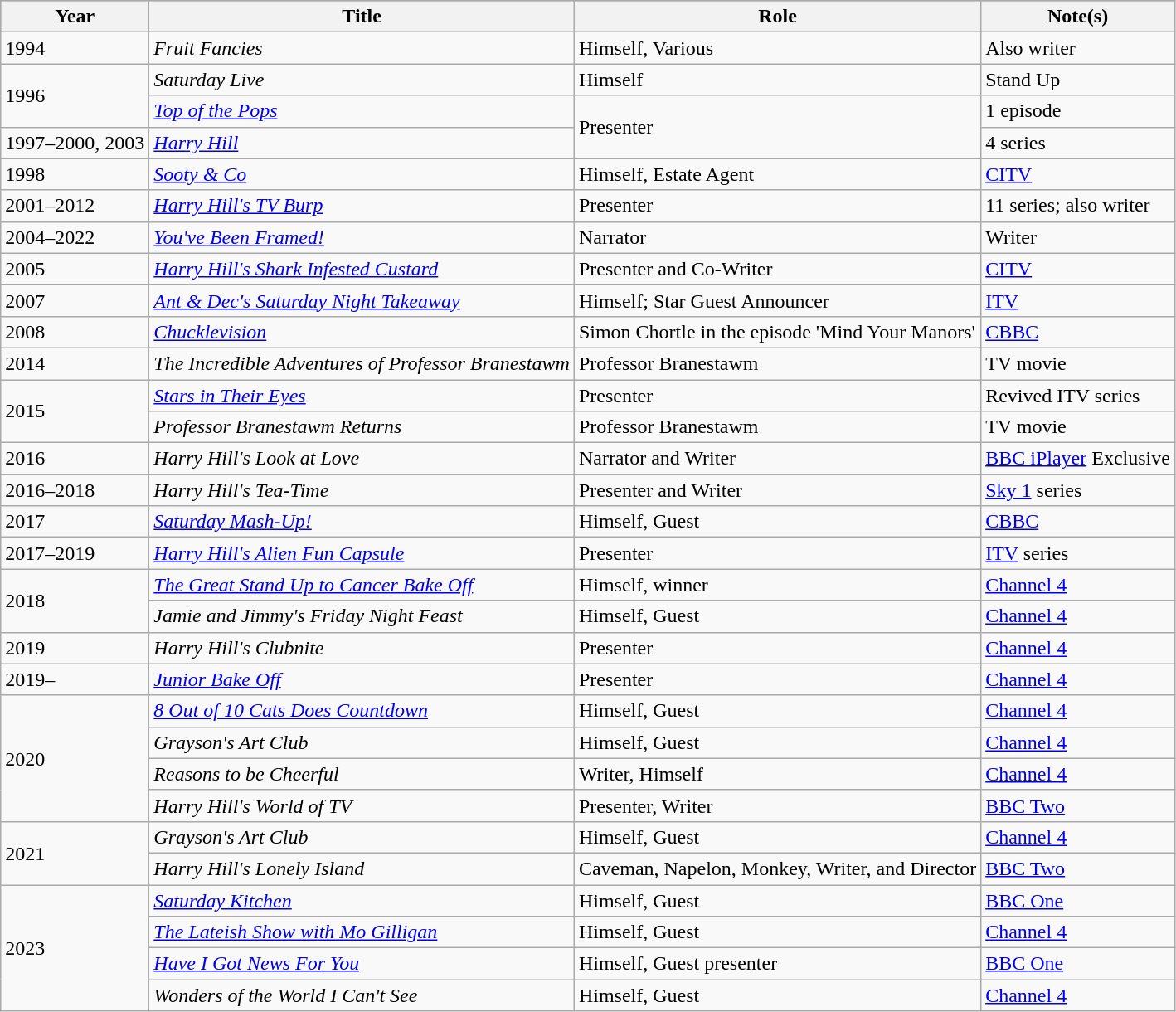<table class="wikitable">
<tr style="background:#b0c4de; text-align:center;">
<th>Year</th>
<th>Title</th>
<th>Role</th>
<th>Note(s)</th>
</tr>
<tr>
<td>1994</td>
<td><em>Fruit Fancies</em></td>
<td>Himself, Various</td>
<td>Also writer</td>
</tr>
<tr>
<td rowspan="2">1996</td>
<td><em>Saturday Live</em></td>
<td>Himself</td>
<td>Stand Up</td>
</tr>
<tr>
<td><em><a href='#'>Top of the Pops</a></em></td>
<td rowspan="2">Presenter</td>
<td>1 episode</td>
</tr>
<tr>
<td>1997–2000, 2003</td>
<td><em><a href='#'>Harry Hill</a></em></td>
<td>4 series</td>
</tr>
<tr>
<td>1998</td>
<td><em><a href='#'>Sooty & Co</a></em></td>
<td>Himself, Estate Agent</td>
<td><a href='#'>CITV</a></td>
</tr>
<tr>
<td>2001–2012</td>
<td><em><a href='#'>Harry Hill's TV Burp</a></em></td>
<td>Presenter</td>
<td>11 series; also writer</td>
</tr>
<tr>
<td>2004–2022</td>
<td><em><a href='#'>You've Been Framed!</a></em></td>
<td>Narrator</td>
<td>Writer</td>
</tr>
<tr>
<td>2005</td>
<td><em><a href='#'>Harry Hill's Shark Infested Custard</a></em></td>
<td>Presenter and Co-Writer</td>
<td><a href='#'>CITV</a></td>
</tr>
<tr>
<td>2007</td>
<td><em><a href='#'>Ant & Dec's Saturday Night Takeaway</a></em></td>
<td>Himself; Star Guest Announcer</td>
<td><a href='#'>ITV</a></td>
</tr>
<tr>
<td>2008</td>
<td><em><a href='#'>Chucklevision</a></em></td>
<td>Simon Chortle in the episode 'Mind Your Manors'</td>
<td><a href='#'>CBBC</a></td>
</tr>
<tr>
<td>2014</td>
<td><em>The Incredible Adventures of Professor Branestawm</em></td>
<td>Professor Branestawm</td>
<td>TV movie</td>
</tr>
<tr>
<td rowspan="2">2015</td>
<td><em><a href='#'>Stars in Their Eyes</a></em></td>
<td>Presenter</td>
<td>Revived ITV series</td>
</tr>
<tr>
<td><em>Professor Branestawm Returns</em></td>
<td>Professor Branestawm</td>
<td>TV movie</td>
</tr>
<tr>
<td>2016</td>
<td><em>Harry Hill's Look at Love</em></td>
<td>Narrator and Writer</td>
<td><a href='#'>BBC iPlayer</a> Exclusive</td>
</tr>
<tr>
<td>2016–2018</td>
<td><em>Harry Hill's Tea-Time</em></td>
<td>Presenter and Writer</td>
<td><a href='#'>Sky 1</a> series</td>
</tr>
<tr>
<td>2017</td>
<td><em><a href='#'>Saturday Mash-Up!</a></em></td>
<td>Himself, Guest</td>
<td><a href='#'>CBBC</a></td>
</tr>
<tr>
<td>2017–2019</td>
<td><em><a href='#'>Harry Hill's Alien Fun Capsule</a></em></td>
<td>Presenter</td>
<td><a href='#'>ITV</a> series</td>
</tr>
<tr>
<td rowspan="2">2018</td>
<td><em><a href='#'>The Great Stand Up to Cancer Bake Off</a></em></td>
<td>Himself, winner</td>
<td><a href='#'>Channel 4</a></td>
</tr>
<tr>
<td><em>Jamie and Jimmy's Friday Night Feast</em></td>
<td>Himself, Guest</td>
<td><a href='#'>Channel 4</a></td>
</tr>
<tr>
<td>2019</td>
<td><em>Harry Hill's Clubnite</em></td>
<td>Presenter</td>
<td><a href='#'>Channel 4</a></td>
</tr>
<tr>
<td>2019–</td>
<td><em><a href='#'>Junior Bake Off</a></em></td>
<td>Presenter</td>
<td><a href='#'>Channel 4</a></td>
</tr>
<tr>
<td rowspan="4">2020</td>
<td><em><a href='#'>8 Out of 10 Cats Does Countdown</a></em></td>
<td>Himself, Guest</td>
<td><a href='#'>Channel 4</a></td>
</tr>
<tr>
<td><em>Grayson's Art Club</em></td>
<td>Himself, Guest</td>
<td><a href='#'>Channel 4</a></td>
</tr>
<tr>
<td><em>Reasons to be Cheerful</em></td>
<td>Writer, Himself</td>
<td><a href='#'>Channel 4</a></td>
</tr>
<tr>
<td><em>Harry Hill's World of TV</em></td>
<td>Presenter, Writer</td>
<td><a href='#'>BBC Two</a></td>
</tr>
<tr>
<td rowspan="2">2021</td>
<td><em>Grayson's Art Club</em></td>
<td>Himself, Guest</td>
<td><a href='#'>Channel 4</a></td>
</tr>
<tr>
<td><em>Harry Hill's Lonely Island</em></td>
<td>Caveman, Napelon, Monkey, Writer, and Director</td>
<td><a href='#'>BBC Two</a></td>
</tr>
<tr>
<td rowspan="4">2023</td>
<td><em><a href='#'>Saturday Kitchen</a></em></td>
<td>Himself, Guest</td>
<td><a href='#'>BBC One</a></td>
</tr>
<tr>
<td><em><a href='#'>The Lateish Show with Mo Gilligan</a></em></td>
<td>Himself, Guest</td>
<td><a href='#'>Channel 4</a></td>
</tr>
<tr>
<td><em><a href='#'>Have I Got News For You</a></em></td>
<td>Himself, Guest presenter</td>
<td><a href='#'>BBC One</a></td>
</tr>
<tr>
<td><em>Wonders of the World I Can't See</em></td>
<td>Himself, Guest</td>
<td><a href='#'>Channel 4</a></td>
</tr>
</table>
